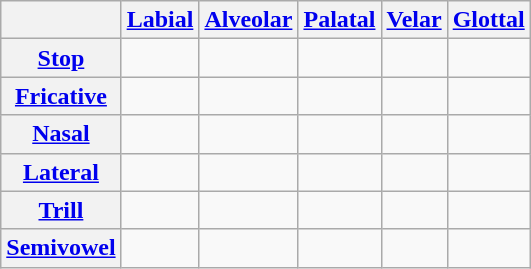<table class="wikitable">
<tr>
<th></th>
<th><a href='#'>Labial</a></th>
<th><a href='#'>Alveolar</a></th>
<th><a href='#'>Palatal</a></th>
<th><a href='#'>Velar</a></th>
<th><a href='#'>Glottal</a></th>
</tr>
<tr>
<th><a href='#'>Stop</a></th>
<td> </td>
<td> </td>
<td> </td>
<td> </td>
<td></td>
</tr>
<tr>
<th><a href='#'>Fricative</a></th>
<td></td>
<td></td>
<td></td>
<td></td>
<td></td>
</tr>
<tr>
<th><a href='#'>Nasal</a></th>
<td></td>
<td></td>
<td></td>
<td></td>
<td></td>
</tr>
<tr>
<th><a href='#'>Lateral</a></th>
<td></td>
<td></td>
<td></td>
<td></td>
<td></td>
</tr>
<tr>
<th><a href='#'>Trill</a></th>
<td></td>
<td></td>
<td></td>
<td></td>
<td></td>
</tr>
<tr>
<th><a href='#'>Semivowel</a></th>
<td></td>
<td></td>
<td></td>
<td></td>
<td></td>
</tr>
</table>
